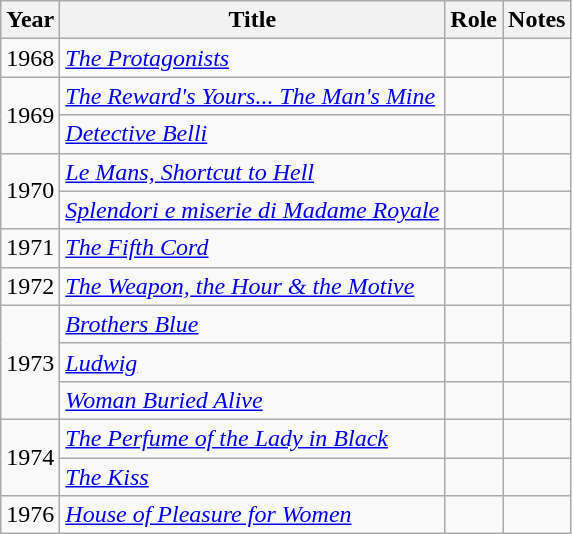<table class="wikitable sortable">
<tr>
<th>Year</th>
<th>Title</th>
<th>Role</th>
<th class="unsortable">Notes</th>
</tr>
<tr>
<td>1968</td>
<td><em><a href='#'>The Protagonists</a></em></td>
<td></td>
<td></td>
</tr>
<tr>
<td rowspan=2>1969</td>
<td><em><a href='#'>The Reward's Yours... The Man's Mine</a></em></td>
<td></td>
<td></td>
</tr>
<tr>
<td><em><a href='#'>Detective Belli</a></em></td>
<td></td>
<td></td>
</tr>
<tr>
<td rowspan=2>1970</td>
<td><em><a href='#'>Le Mans, Shortcut to Hell</a></em></td>
<td></td>
<td></td>
</tr>
<tr>
<td><em><a href='#'>Splendori e miserie di Madame Royale</a></em></td>
<td></td>
<td></td>
</tr>
<tr>
<td>1971</td>
<td><em><a href='#'>The Fifth Cord</a></em></td>
<td></td>
<td></td>
</tr>
<tr>
<td>1972</td>
<td><em><a href='#'>The Weapon, the Hour & the Motive</a></em></td>
<td></td>
<td></td>
</tr>
<tr>
<td rowspan=3>1973</td>
<td><em><a href='#'>Brothers Blue</a></em></td>
<td></td>
<td></td>
</tr>
<tr>
<td><em><a href='#'>Ludwig</a></em></td>
<td></td>
<td></td>
</tr>
<tr>
<td><em><a href='#'>Woman Buried Alive</a></em></td>
<td></td>
<td></td>
</tr>
<tr>
<td rowspan=2>1974</td>
<td><em><a href='#'>The Perfume of the Lady in Black</a></em></td>
<td></td>
<td></td>
</tr>
<tr>
<td><em><a href='#'>The Kiss</a></em></td>
<td></td>
<td></td>
</tr>
<tr>
<td>1976</td>
<td><em><a href='#'>House of Pleasure for Women</a></em></td>
<td></td>
<td></td>
</tr>
</table>
